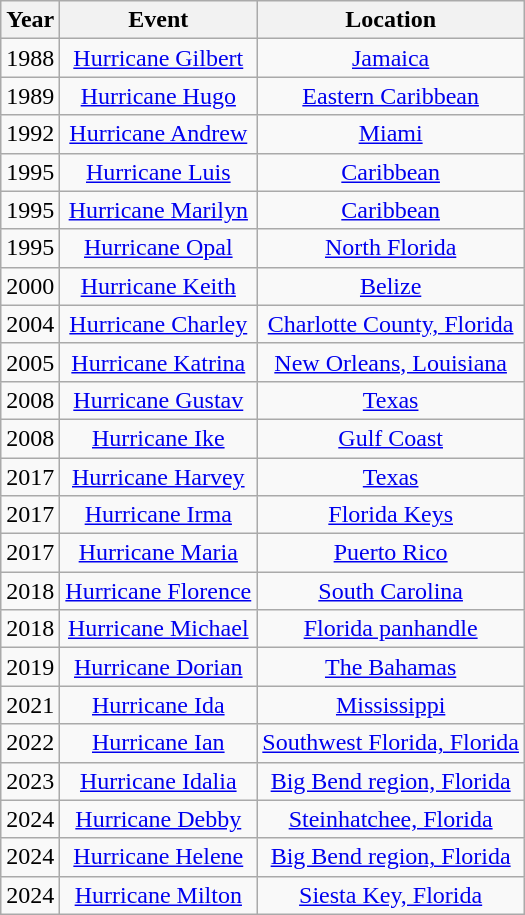<table class=wikitable style="text-align:center;">
<tr>
<th>Year</th>
<th>Event</th>
<th>Location</th>
</tr>
<tr>
<td>1988</td>
<td><a href='#'>Hurricane Gilbert</a></td>
<td><a href='#'>Jamaica</a></td>
</tr>
<tr>
<td>1989</td>
<td><a href='#'>Hurricane Hugo</a></td>
<td><a href='#'>Eastern Caribbean</a></td>
</tr>
<tr>
<td>1992</td>
<td><a href='#'>Hurricane Andrew</a></td>
<td><a href='#'>Miami</a></td>
</tr>
<tr>
<td>1995</td>
<td><a href='#'>Hurricane Luis</a></td>
<td><a href='#'>Caribbean</a></td>
</tr>
<tr>
<td>1995</td>
<td><a href='#'>Hurricane Marilyn</a></td>
<td><a href='#'>Caribbean</a></td>
</tr>
<tr>
<td>1995</td>
<td><a href='#'>Hurricane Opal</a></td>
<td><a href='#'>North Florida</a></td>
</tr>
<tr>
<td>2000</td>
<td><a href='#'>Hurricane Keith</a></td>
<td><a href='#'>Belize</a></td>
</tr>
<tr>
<td>2004</td>
<td><a href='#'>Hurricane Charley</a></td>
<td><a href='#'>Charlotte County, Florida</a></td>
</tr>
<tr>
<td>2005</td>
<td><a href='#'>Hurricane Katrina</a></td>
<td><a href='#'>New Orleans, Louisiana</a></td>
</tr>
<tr>
<td>2008</td>
<td><a href='#'>Hurricane Gustav</a></td>
<td><a href='#'>Texas</a></td>
</tr>
<tr>
<td>2008</td>
<td><a href='#'>Hurricane Ike</a></td>
<td><a href='#'>Gulf Coast</a></td>
</tr>
<tr>
<td>2017</td>
<td><a href='#'>Hurricane Harvey</a></td>
<td><a href='#'>Texas</a></td>
</tr>
<tr>
<td>2017</td>
<td><a href='#'>Hurricane Irma</a></td>
<td><a href='#'>Florida Keys</a></td>
</tr>
<tr>
<td>2017</td>
<td><a href='#'>Hurricane Maria</a></td>
<td><a href='#'>Puerto Rico</a></td>
</tr>
<tr>
<td>2018</td>
<td><a href='#'>Hurricane Florence</a></td>
<td><a href='#'>South Carolina</a></td>
</tr>
<tr>
<td>2018</td>
<td><a href='#'>Hurricane Michael</a></td>
<td><a href='#'>Florida panhandle</a></td>
</tr>
<tr>
<td>2019</td>
<td><a href='#'>Hurricane Dorian</a></td>
<td><a href='#'>The Bahamas</a></td>
</tr>
<tr>
<td>2021</td>
<td><a href='#'>Hurricane Ida</a></td>
<td><a href='#'>Mississippi</a></td>
</tr>
<tr>
<td>2022</td>
<td><a href='#'>Hurricane Ian</a></td>
<td><a href='#'>Southwest Florida, Florida</a></td>
</tr>
<tr>
<td>2023</td>
<td><a href='#'>Hurricane Idalia</a></td>
<td><a href='#'>Big Bend region, Florida</a></td>
</tr>
<tr>
<td>2024</td>
<td><a href='#'>Hurricane Debby</a></td>
<td><a href='#'>Steinhatchee, Florida</a></td>
</tr>
<tr>
<td>2024</td>
<td><a href='#'>Hurricane Helene</a></td>
<td><a href='#'>Big Bend region, Florida</a></td>
</tr>
<tr>
<td>2024</td>
<td><a href='#'>Hurricane Milton</a></td>
<td><a href='#'>Siesta Key, Florida</a></td>
</tr>
</table>
